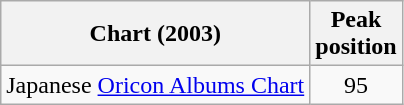<table class="wikitable">
<tr>
<th>Chart (2003)</th>
<th>Peak<br>position</th>
</tr>
<tr>
<td>Japanese <a href='#'>Oricon Albums Chart</a></td>
<td align="center">95</td>
</tr>
</table>
